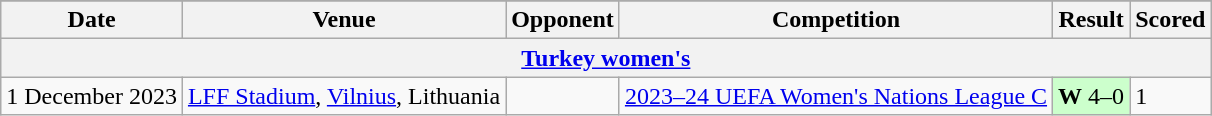<table class=wikitable>
<tr>
</tr>
<tr>
<th>Date</th>
<th>Venue</th>
<th>Opponent</th>
<th>Competition</th>
<th>Result</th>
<th>Scored</th>
</tr>
<tr>
<th colspan=6><a href='#'>Turkey women's</a></th>
</tr>
<tr>
<td>1 December 2023</td>
<td><a href='#'>LFF Stadium</a>, <a href='#'>Vilnius</a>, Lithuania</td>
<td></td>
<td><a href='#'>2023–24 UEFA Women's Nations League C</a></td>
<td bgcolor=#cfc><strong>W</strong> 4–0</td>
<td>1</td>
</tr>
</table>
